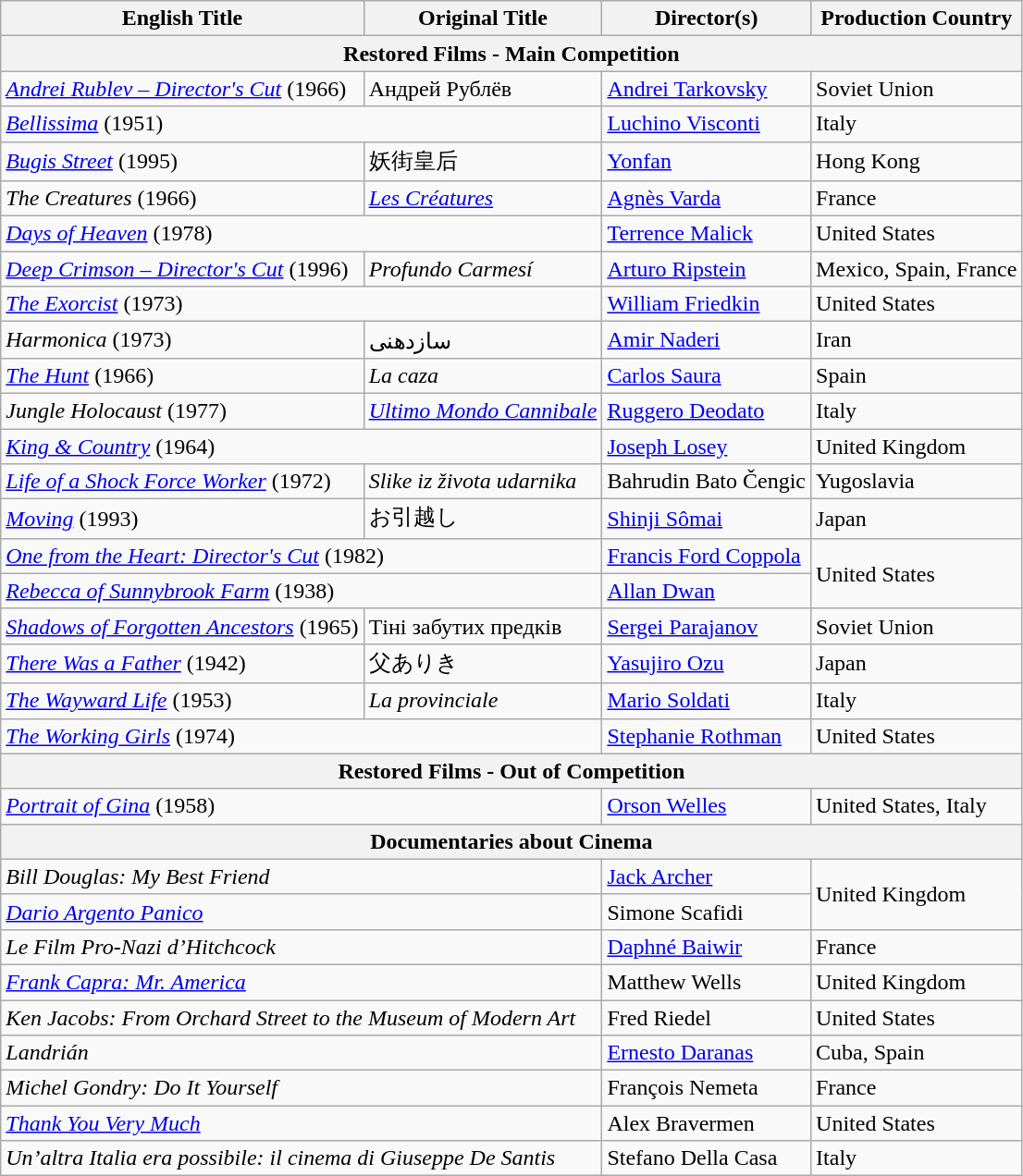<table class="wikitable">
<tr>
<th>English Title</th>
<th>Original Title</th>
<th>Director(s)</th>
<th>Production Country</th>
</tr>
<tr>
<th colspan="4">Restored Films - Main Competition</th>
</tr>
<tr>
<td><em><a href='#'>Andrei Rublev – Director's Cut</a></em> (1966)</td>
<td>Андрей Рублёв</td>
<td><a href='#'>Andrei Tarkovsky</a></td>
<td>Soviet Union</td>
</tr>
<tr>
<td colspan="2"><a href='#'><em>Bellissima</em></a> (1951)</td>
<td><a href='#'>Luchino Visconti</a></td>
<td>Italy</td>
</tr>
<tr>
<td><em><a href='#'>Bugis Street</a></em> (1995)</td>
<td>妖街皇后</td>
<td><a href='#'>Yonfan</a></td>
<td>Hong Kong</td>
</tr>
<tr>
<td><em>The Creatures</em> (1966)</td>
<td><em><a href='#'>Les Créatures</a></em></td>
<td><a href='#'>Agnès Varda</a></td>
<td>France</td>
</tr>
<tr>
<td colspan="2"><em><a href='#'>Days of Heaven</a></em> (1978)</td>
<td><a href='#'>Terrence Malick</a></td>
<td>United States</td>
</tr>
<tr>
<td><em><a href='#'>Deep Crimson – Director's Cut</a></em> (1996)</td>
<td><em>Profundo Carmesí</em></td>
<td><a href='#'>Arturo Ripstein</a></td>
<td>Mexico, Spain, France</td>
</tr>
<tr>
<td colspan="2"><em><a href='#'>The Exorcist</a></em> (1973)</td>
<td><a href='#'>William Friedkin</a></td>
<td>United States</td>
</tr>
<tr>
<td><em>Harmonica</em> (1973)</td>
<td>سازدهنی</td>
<td><a href='#'>Amir Naderi</a></td>
<td>Iran</td>
</tr>
<tr>
<td><em><a href='#'>The Hunt</a></em> (1966)</td>
<td><em>La caza</em></td>
<td><a href='#'>Carlos Saura</a></td>
<td>Spain</td>
</tr>
<tr>
<td><em>Jungle Holocaust</em> (1977)</td>
<td><em><a href='#'>Ultimo Mondo Cannibale</a></em></td>
<td><a href='#'>Ruggero Deodato</a></td>
<td>Italy</td>
</tr>
<tr>
<td colspan="2"><em><a href='#'>King & Country</a></em> (1964)</td>
<td><a href='#'>Joseph Losey</a></td>
<td>United Kingdom</td>
</tr>
<tr>
<td><em><a href='#'>Life of a Shock Force Worker</a></em> (1972)</td>
<td><em>Slike iz života udarnika</em></td>
<td>Bahrudin Bato Čengic</td>
<td>Yugoslavia</td>
</tr>
<tr>
<td><em><a href='#'>Moving</a></em> (1993)</td>
<td>お引越し</td>
<td><a href='#'>Shinji Sômai</a></td>
<td>Japan</td>
</tr>
<tr>
<td colspan="2"><a href='#'><em>One from the Heart: Director's Cut</em></a> (1982)</td>
<td><a href='#'>Francis Ford Coppola</a></td>
<td rowspan="2">United States</td>
</tr>
<tr>
<td colspan="2"><em><a href='#'>Rebecca of Sunnybrook Farm</a></em> (1938)</td>
<td><a href='#'>Allan Dwan</a></td>
</tr>
<tr>
<td><em><a href='#'>Shadows of Forgotten Ancestors</a></em> (1965)</td>
<td>Тіні забутих предків</td>
<td><a href='#'>Sergei Parajanov</a></td>
<td>Soviet Union</td>
</tr>
<tr>
<td><em><a href='#'>There Was a Father</a></em> (1942)</td>
<td>父ありき</td>
<td><a href='#'>Yasujiro Ozu</a></td>
<td>Japan</td>
</tr>
<tr>
<td><em><a href='#'>The Wayward Life</a></em> (1953)</td>
<td><em>La provinciale</em></td>
<td><a href='#'>Mario Soldati</a></td>
<td>Italy</td>
</tr>
<tr>
<td colspan="2"><em><a href='#'>The Working Girls</a></em> (1974)</td>
<td><a href='#'>Stephanie Rothman</a></td>
<td>United States</td>
</tr>
<tr>
<th colspan="4">Restored Films - Out of Competition</th>
</tr>
<tr>
<td colspan="2"><em><a href='#'>Portrait of Gina</a></em> (1958)</td>
<td><a href='#'>Orson Welles</a></td>
<td>United States, Italy</td>
</tr>
<tr>
<th colspan="4">Documentaries about Cinema</th>
</tr>
<tr>
<td colspan="2"><em>Bill Douglas: My Best Friend</em></td>
<td><a href='#'>Jack Archer</a></td>
<td rowspan="2">United Kingdom</td>
</tr>
<tr>
<td colspan="2"><em><a href='#'>Dario Argento Panico</a></em></td>
<td>Simone Scafidi</td>
</tr>
<tr>
<td colspan="2"><em>Le Film Pro-Nazi d’Hitchcock</em></td>
<td><a href='#'>Daphné Baiwir</a></td>
<td>France</td>
</tr>
<tr>
<td colspan="2"><em><a href='#'>Frank Capra: Mr. America</a></em></td>
<td>Matthew Wells</td>
<td>United Kingdom</td>
</tr>
<tr>
<td colspan="2"><em>Ken Jacobs: From Orchard Street to the Museum of Modern Art</em></td>
<td>Fred Riedel</td>
<td>United States</td>
</tr>
<tr>
<td colspan="2"><em>Landrián</em></td>
<td><a href='#'>Ernesto Daranas</a></td>
<td>Cuba, Spain</td>
</tr>
<tr>
<td colspan="2"><em>Michel Gondry: Do It Yourself</em></td>
<td>François Nemeta</td>
<td>France</td>
</tr>
<tr>
<td colspan="2"><em><a href='#'>Thank You Very Much</a></em></td>
<td>Alex Bravermen</td>
<td>United States</td>
</tr>
<tr>
<td colspan="2"><em>Un’altra Italia era possibile: il cinema di Giuseppe De Santis</em></td>
<td>Stefano Della Casa</td>
<td>Italy</td>
</tr>
</table>
